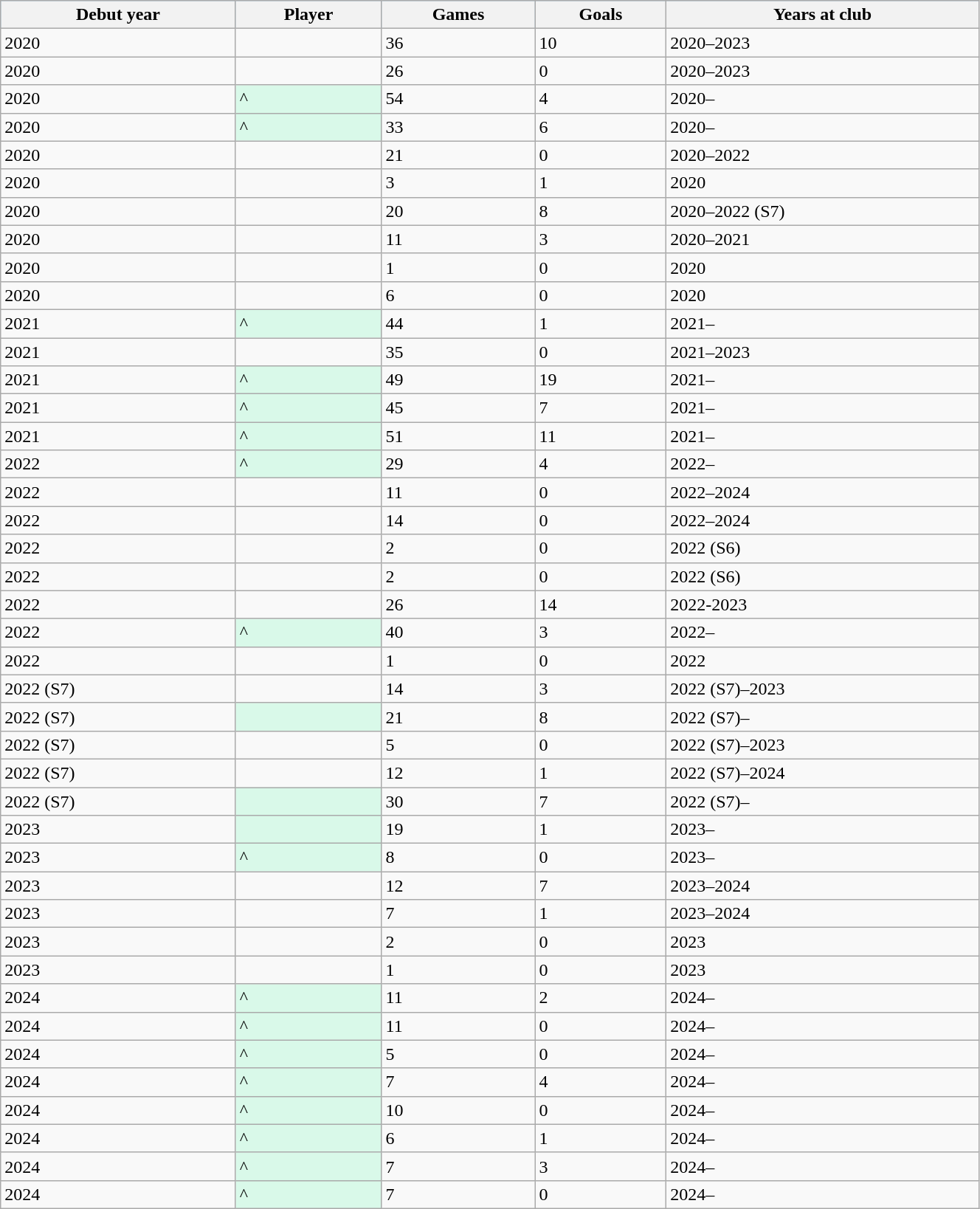<table class="wikitable" style="width:70%;">
<tr style="background:#87cefa;">
<th>Debut year</th>
<th>Player</th>
<th>Games</th>
<th>Goals</th>
<th>Years at club</th>
</tr>
<tr>
<td>2020</td>
<td></td>
<td>36</td>
<td>10</td>
<td>2020–2023</td>
</tr>
<tr>
<td>2020</td>
<td></td>
<td>26</td>
<td>0</td>
<td>2020–2023</td>
</tr>
<tr>
<td>2020</td>
<td style="background:#D9F9E9">^</td>
<td>54</td>
<td>4</td>
<td>2020–</td>
</tr>
<tr>
<td>2020</td>
<td style="background:#D9F9E9">^</td>
<td>33</td>
<td>6</td>
<td>2020–</td>
</tr>
<tr>
<td>2020</td>
<td></td>
<td>21</td>
<td>0</td>
<td>2020–2022</td>
</tr>
<tr>
<td>2020</td>
<td></td>
<td>3</td>
<td>1</td>
<td>2020</td>
</tr>
<tr>
<td>2020</td>
<td></td>
<td>20</td>
<td>8</td>
<td>2020–2022 (S7)</td>
</tr>
<tr>
<td>2020</td>
<td></td>
<td>11</td>
<td>3</td>
<td>2020–2021</td>
</tr>
<tr>
<td>2020</td>
<td></td>
<td>1</td>
<td>0</td>
<td>2020</td>
</tr>
<tr>
<td>2020</td>
<td></td>
<td>6</td>
<td>0</td>
<td>2020</td>
</tr>
<tr>
<td>2021</td>
<td style="background:#D9F9E9">^</td>
<td>44</td>
<td>1</td>
<td>2021–</td>
</tr>
<tr>
<td>2021</td>
<td></td>
<td>35</td>
<td>0</td>
<td>2021–2023</td>
</tr>
<tr>
<td>2021</td>
<td style="background:#D9F9E9">^</td>
<td>49</td>
<td>19</td>
<td>2021–</td>
</tr>
<tr>
<td>2021</td>
<td style="background:#D9F9E9">^</td>
<td>45</td>
<td>7</td>
<td>2021–</td>
</tr>
<tr>
<td>2021</td>
<td style="background:#D9F9E9">^</td>
<td>51</td>
<td>11</td>
<td>2021–</td>
</tr>
<tr>
<td>2022</td>
<td style="background:#D9F9E9">^</td>
<td>29</td>
<td>4</td>
<td>2022–</td>
</tr>
<tr>
<td>2022</td>
<td></td>
<td>11</td>
<td>0</td>
<td>2022–2024</td>
</tr>
<tr>
<td>2022</td>
<td></td>
<td>14</td>
<td>0</td>
<td>2022–2024</td>
</tr>
<tr>
<td>2022</td>
<td></td>
<td>2</td>
<td>0</td>
<td>2022 (S6)</td>
</tr>
<tr>
<td>2022</td>
<td></td>
<td>2</td>
<td>0</td>
<td>2022 (S6)</td>
</tr>
<tr>
<td>2022</td>
<td></td>
<td>26</td>
<td>14</td>
<td>2022-2023</td>
</tr>
<tr>
<td>2022</td>
<td style="background:#D9F9E9">^</td>
<td>40</td>
<td>3</td>
<td>2022–</td>
</tr>
<tr>
<td>2022</td>
<td></td>
<td>1</td>
<td>0</td>
<td>2022</td>
</tr>
<tr>
<td>2022 (S7)</td>
<td></td>
<td>14</td>
<td>3</td>
<td>2022 (S7)–2023</td>
</tr>
<tr>
<td>2022 (S7)</td>
<td style="background:#D9F9E9"></td>
<td>21</td>
<td>8</td>
<td>2022 (S7)–</td>
</tr>
<tr>
<td>2022 (S7)</td>
<td></td>
<td>5</td>
<td>0</td>
<td>2022 (S7)–2023</td>
</tr>
<tr>
<td>2022 (S7)</td>
<td></td>
<td>12</td>
<td>1</td>
<td>2022 (S7)–2024</td>
</tr>
<tr>
<td>2022 (S7)</td>
<td style="background:#D9F9E9"></td>
<td>30</td>
<td>7</td>
<td>2022 (S7)–</td>
</tr>
<tr>
<td>2023</td>
<td style="background:#D9F9E9"></td>
<td>19</td>
<td>1</td>
<td>2023–</td>
</tr>
<tr>
<td>2023</td>
<td style="background:#D9F9E9">^</td>
<td>8</td>
<td>0</td>
<td>2023–</td>
</tr>
<tr>
<td>2023</td>
<td></td>
<td>12</td>
<td>7</td>
<td>2023–2024</td>
</tr>
<tr>
<td>2023</td>
<td></td>
<td>7</td>
<td>1</td>
<td>2023–2024</td>
</tr>
<tr>
<td>2023</td>
<td></td>
<td>2</td>
<td>0</td>
<td>2023</td>
</tr>
<tr>
<td>2023</td>
<td></td>
<td>1</td>
<td>0</td>
<td>2023</td>
</tr>
<tr>
<td>2024</td>
<td style="background:#D9F9E9">^</td>
<td>11</td>
<td>2</td>
<td>2024–</td>
</tr>
<tr>
<td>2024</td>
<td style="background:#D9F9E9">^</td>
<td>11</td>
<td>0</td>
<td>2024–</td>
</tr>
<tr>
<td>2024</td>
<td style="background:#D9F9E9">^</td>
<td>5</td>
<td>0</td>
<td>2024–</td>
</tr>
<tr>
<td>2024</td>
<td style="background:#D9F9E9">^</td>
<td>7</td>
<td>4</td>
<td>2024–</td>
</tr>
<tr>
<td>2024</td>
<td style="background:#D9F9E9">^</td>
<td>10</td>
<td>0</td>
<td>2024–</td>
</tr>
<tr>
<td>2024</td>
<td style="background:#D9F9E9">^</td>
<td>6</td>
<td>1</td>
<td>2024–</td>
</tr>
<tr>
<td>2024</td>
<td style="background:#D9F9E9">^</td>
<td>7</td>
<td>3</td>
<td>2024–</td>
</tr>
<tr>
<td>2024</td>
<td style="background:#D9F9E9">^</td>
<td>7</td>
<td>0</td>
<td>2024–</td>
</tr>
</table>
